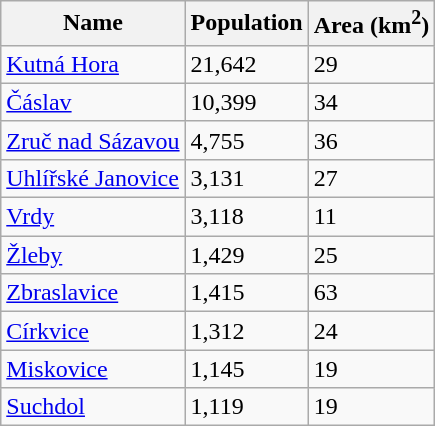<table class="wikitable sortable">
<tr>
<th>Name</th>
<th>Population</th>
<th>Area (km<sup>2</sup>)</th>
</tr>
<tr>
<td><a href='#'>Kutná Hora</a></td>
<td>21,642</td>
<td>29</td>
</tr>
<tr>
<td><a href='#'>Čáslav</a></td>
<td>10,399</td>
<td>34</td>
</tr>
<tr>
<td><a href='#'>Zruč nad Sázavou</a></td>
<td>4,755</td>
<td>36</td>
</tr>
<tr>
<td><a href='#'>Uhlířské Janovice</a></td>
<td>3,131</td>
<td>27</td>
</tr>
<tr>
<td><a href='#'>Vrdy</a></td>
<td>3,118</td>
<td>11</td>
</tr>
<tr>
<td><a href='#'>Žleby</a></td>
<td>1,429</td>
<td>25</td>
</tr>
<tr>
<td><a href='#'>Zbraslavice</a></td>
<td>1,415</td>
<td>63</td>
</tr>
<tr>
<td><a href='#'>Církvice</a></td>
<td>1,312</td>
<td>24</td>
</tr>
<tr>
<td><a href='#'>Miskovice</a></td>
<td>1,145</td>
<td>19</td>
</tr>
<tr>
<td><a href='#'>Suchdol</a></td>
<td>1,119</td>
<td>19</td>
</tr>
</table>
